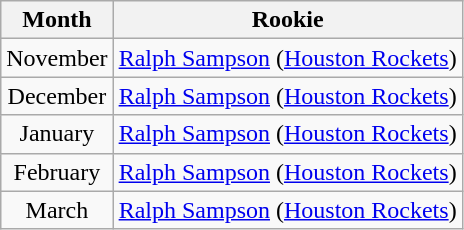<table class="wikitable">
<tr>
<th>Month</th>
<th>Rookie</th>
</tr>
<tr>
<td align=center>November</td>
<td><a href='#'>Ralph Sampson</a> (<a href='#'>Houston Rockets</a>)</td>
</tr>
<tr>
<td align=center>December</td>
<td><a href='#'>Ralph Sampson</a> (<a href='#'>Houston Rockets</a>)</td>
</tr>
<tr>
<td align=center>January</td>
<td><a href='#'>Ralph Sampson</a> (<a href='#'>Houston Rockets</a>)</td>
</tr>
<tr>
<td align=center>February</td>
<td><a href='#'>Ralph Sampson</a> (<a href='#'>Houston Rockets</a>)</td>
</tr>
<tr>
<td align=center>March</td>
<td><a href='#'>Ralph Sampson</a> (<a href='#'>Houston Rockets</a>)</td>
</tr>
</table>
